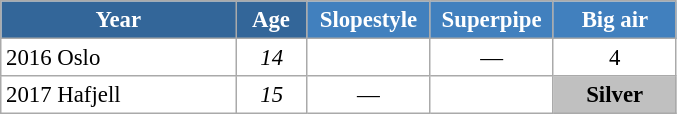<table class="wikitable" style="font-size:95%; text-align:center; border:grey solid 1px; border-collapse:collapse; background:#ffffff;">
<tr>
<th style="background-color:#369; color:white; width:150px;"> Year </th>
<th style="background-color:#369; color:white; width:40px;"> Age </th>
<th style="background-color:#4180be; color:white; width:75px;"> Slopestyle </th>
<th style="background-color:#4180be; color:white; width:75px;"> Superpipe </th>
<th style="background-color:#4180be; color:white; width:75px;"> Big air </th>
</tr>
<tr>
<td align=left> 2016 Oslo</td>
<td><em>14</em></td>
<td></td>
<td>—</td>
<td>4</td>
</tr>
<tr>
<td align=left> 2017 Hafjell</td>
<td><em>15</em></td>
<td>—</td>
<td></td>
<td bgcolor="silver"><strong>Silver</strong></td>
</tr>
</table>
